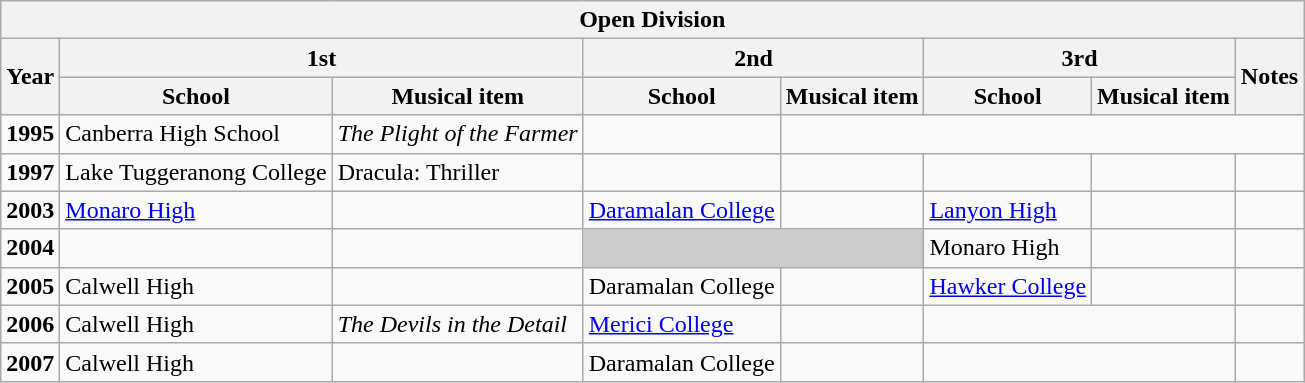<table class="wikitable sortable">
<tr>
<th colspan=8>Open Division</th>
</tr>
<tr>
<th rowspan=2>Year</th>
<th colspan=2>1st</th>
<th colspan=2>2nd</th>
<th colspan=2>3rd</th>
<th rowspan=2>Notes</th>
</tr>
<tr>
<th>School</th>
<th>Musical item</th>
<th>School</th>
<th>Musical item</th>
<th>School</th>
<th>Musical item</th>
</tr>
<tr>
<td><strong>1995</strong></td>
<td>Canberra High School</td>
<td><em>The Plight of the Farmer</em></td>
<td></td>
</tr>
<tr>
<td><strong>1997</strong></td>
<td>Lake Tuggeranong College</td>
<td>Dracula: Thriller</td>
<td></td>
<td></td>
<td></td>
<td></td>
<td></td>
</tr>
<tr>
<td><strong>2003</strong></td>
<td><a href='#'>Monaro High</a></td>
<td></td>
<td><a href='#'>Daramalan College</a></td>
<td></td>
<td><a href='#'>Lanyon High</a></td>
<td></td>
<td></td>
</tr>
<tr>
<td><strong>2004</strong></td>
<td></td>
<td></td>
<td colspan=2 style="background: #cccccc;"></td>
<td>Monaro High</td>
<td></td>
<td></td>
</tr>
<tr>
<td><strong>2005</strong></td>
<td>Calwell High</td>
<td></td>
<td>Daramalan College</td>
<td></td>
<td><a href='#'>Hawker College</a></td>
<td></td>
<td></td>
</tr>
<tr>
<td><strong>2006</strong></td>
<td>Calwell High</td>
<td><em>The Devils in the Detail</em></td>
<td><a href='#'>Merici College</a></td>
<td></td>
<td colspan=2></td>
<td></td>
</tr>
<tr>
<td><strong>2007</strong></td>
<td>Calwell High</td>
<td></td>
<td>Daramalan College</td>
<td></td>
<td colspan=2></td>
<td></td>
</tr>
</table>
